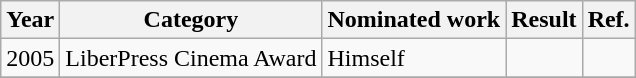<table class="wikitable sortable">
<tr>
<th>Year</th>
<th>Category</th>
<th>Nominated work</th>
<th>Result</th>
<th>Ref.</th>
</tr>
<tr>
<td>2005</td>
<td>LiberPress Cinema Award</td>
<td>Himself</td>
<td></td>
<td></td>
</tr>
<tr>
</tr>
</table>
